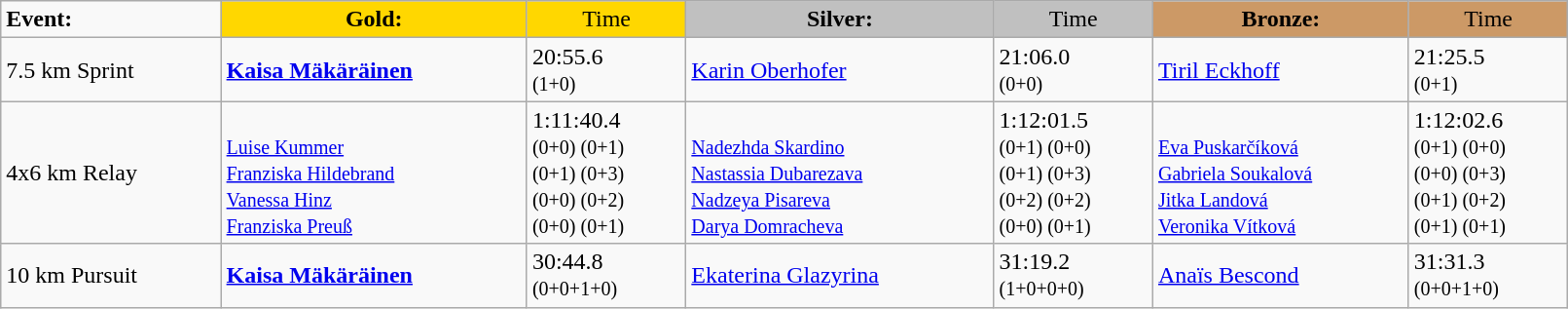<table class="wikitable" width=85%>
<tr>
<td><strong>Event:</strong></td>
<td style="text-align:center;background-color:gold;"><strong>Gold:</strong></td>
<td style="text-align:center;background-color:gold;">Time</td>
<td style="text-align:center;background-color:silver;"><strong>Silver:</strong></td>
<td style="text-align:center;background-color:silver;">Time</td>
<td style="text-align:center;background-color:#CC9966;"><strong>Bronze:</strong></td>
<td style="text-align:center;background-color:#CC9966;">Time</td>
</tr>
<tr>
<td>7.5 km Sprint<br></td>
<td><strong><a href='#'>Kaisa Mäkäräinen</a></strong><br><small></small></td>
<td>20:55.6	<br><small>(1+0)</small></td>
<td><a href='#'>Karin Oberhofer</a><br><small></small></td>
<td>21:06.0<br><small>(0+0)</small></td>
<td><a href='#'>Tiril Eckhoff</a><br><small></small></td>
<td>21:25.5<br><small>(0+1)</small></td>
</tr>
<tr>
<td>4x6 km Relay<br></td>
<td><strong></strong><br><small><a href='#'>Luise Kummer</a><br><a href='#'>Franziska Hildebrand</a><br><a href='#'>Vanessa Hinz</a><br><a href='#'>Franziska Preuß</a></small></td>
<td>1:11:40.4<br><small>(0+0) (0+1)<br>(0+1) (0+3)<br>(0+0) (0+2)<br>(0+0) (0+1)</small></td>
<td><br><small><a href='#'>Nadezhda Skardino</a><br><a href='#'>Nastassia Dubarezava</a><br><a href='#'>Nadzeya Pisareva</a><br><a href='#'>Darya Domracheva</a></small></td>
<td>1:12:01.5<br><small>(0+1) (0+0)<br>(0+1) (0+3)<br>(0+2) (0+2)<br>(0+0) (0+1)</small></td>
<td><br><small><a href='#'>Eva Puskarčíková</a><br><a href='#'>Gabriela Soukalová</a><br><a href='#'>Jitka Landová</a><br><a href='#'>Veronika Vítková</a></small></td>
<td>1:12:02.6<br><small>(0+1) (0+0)<br>(0+0) (0+3)<br>(0+1) (0+2)<br>(0+1) (0+1)</small></td>
</tr>
<tr>
<td>10 km Pursuit<br></td>
<td><strong><a href='#'>Kaisa Mäkäräinen</a></strong><br><small></small></td>
<td>30:44.8	<br><small>(0+0+1+0)</small></td>
<td><a href='#'>Ekaterina Glazyrina</a><br><small></small></td>
<td>31:19.2<br><small>(1+0+0+0)</small></td>
<td><a href='#'>Anaïs Bescond </a><br><small></small></td>
<td>31:31.3	<br><small>(0+0+1+0)</small></td>
</tr>
</table>
